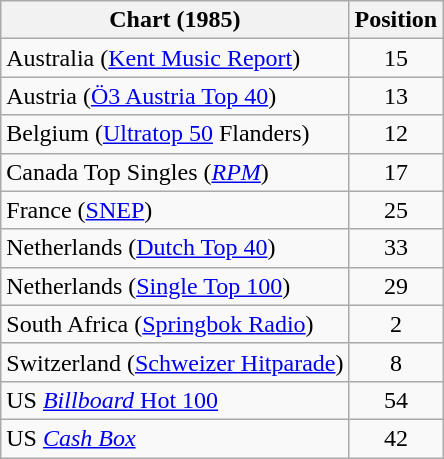<table class="wikitable sortable">
<tr>
<th>Chart (1985)</th>
<th>Position</th>
</tr>
<tr>
<td>Australia (<a href='#'>Kent Music Report</a>)</td>
<td align="center">15</td>
</tr>
<tr>
<td>Austria (<a href='#'>Ö3 Austria Top 40</a>)</td>
<td align="center">13</td>
</tr>
<tr>
<td>Belgium (<a href='#'>Ultratop 50</a> Flanders)</td>
<td align="center">12</td>
</tr>
<tr>
<td>Canada Top Singles (<em><a href='#'>RPM</a></em>)</td>
<td align="center">17</td>
</tr>
<tr>
<td>France (<a href='#'>SNEP</a>)</td>
<td align="center">25</td>
</tr>
<tr>
<td>Netherlands (<a href='#'>Dutch Top 40</a>)</td>
<td align="center">33</td>
</tr>
<tr>
<td>Netherlands (<a href='#'>Single Top 100</a>)</td>
<td align="center">29</td>
</tr>
<tr>
<td>South Africa (<a href='#'>Springbok Radio</a>)</td>
<td align="center">2</td>
</tr>
<tr>
<td>Switzerland (<a href='#'>Schweizer Hitparade</a>)</td>
<td align="center">8</td>
</tr>
<tr>
<td>US <a href='#'><em>Billboard</em> Hot 100</a></td>
<td align="center">54</td>
</tr>
<tr>
<td>US <em><a href='#'>Cash Box</a></em></td>
<td align="center">42</td>
</tr>
</table>
